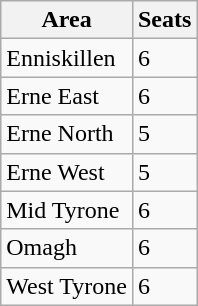<table class="wikitable">
<tr>
<th>Area</th>
<th>Seats</th>
</tr>
<tr>
<td>Enniskillen</td>
<td>6</td>
</tr>
<tr>
<td>Erne East</td>
<td>6</td>
</tr>
<tr>
<td>Erne North</td>
<td>5</td>
</tr>
<tr>
<td>Erne West</td>
<td>5</td>
</tr>
<tr>
<td>Mid Tyrone</td>
<td>6</td>
</tr>
<tr>
<td>Omagh</td>
<td>6</td>
</tr>
<tr>
<td>West Tyrone</td>
<td>6</td>
</tr>
</table>
